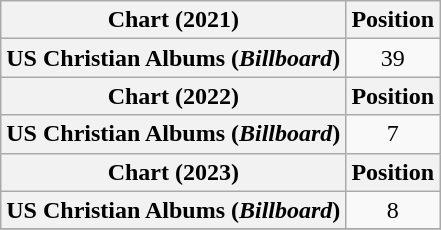<table class="wikitable sortable plainrowheaders" style="text-align:center">
<tr>
<th scope="col">Chart (2021)</th>
<th scope="col">Position</th>
</tr>
<tr>
<th scope="row">US Christian Albums (<em>Billboard</em>)</th>
<td>39</td>
</tr>
<tr>
<th scope="col">Chart (2022)</th>
<th scope="col">Position</th>
</tr>
<tr>
<th scope="row">US Christian Albums (<em>Billboard</em>)</th>
<td>7</td>
</tr>
<tr>
<th scope="col">Chart (2023)</th>
<th scope="col">Position</th>
</tr>
<tr>
<th scope="row">US Christian Albums (<em>Billboard</em>)</th>
<td>8</td>
</tr>
<tr>
</tr>
</table>
